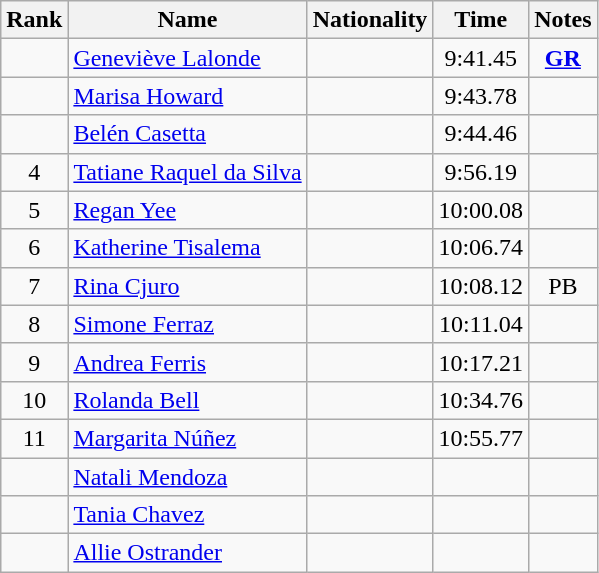<table class="wikitable sortable" style="text-align:center">
<tr>
<th>Rank</th>
<th>Name</th>
<th>Nationality</th>
<th>Time</th>
<th>Notes</th>
</tr>
<tr>
<td></td>
<td align=left><a href='#'>Geneviève Lalonde</a></td>
<td align=left></td>
<td>9:41.45</td>
<td><strong><a href='#'>GR</a></strong></td>
</tr>
<tr>
<td></td>
<td align=left><a href='#'>Marisa Howard</a></td>
<td align=left></td>
<td>9:43.78</td>
<td></td>
</tr>
<tr>
<td></td>
<td align=left><a href='#'>Belén Casetta</a></td>
<td align=left></td>
<td>9:44.46</td>
<td></td>
</tr>
<tr>
<td>4</td>
<td align=left><a href='#'>Tatiane Raquel da Silva</a></td>
<td align=left></td>
<td>9:56.19</td>
<td></td>
</tr>
<tr>
<td>5</td>
<td align=left><a href='#'>Regan Yee</a></td>
<td align=left></td>
<td>10:00.08</td>
<td></td>
</tr>
<tr>
<td>6</td>
<td align=left><a href='#'>Katherine Tisalema</a></td>
<td align=left></td>
<td>10:06.74</td>
<td></td>
</tr>
<tr>
<td>7</td>
<td align=left><a href='#'>Rina Cjuro</a></td>
<td align=left></td>
<td>10:08.12</td>
<td>PB</td>
</tr>
<tr>
<td>8</td>
<td align=left><a href='#'>Simone Ferraz</a></td>
<td align=left></td>
<td>10:11.04</td>
<td></td>
</tr>
<tr>
<td>9</td>
<td align=left><a href='#'>Andrea Ferris</a></td>
<td align=left></td>
<td>10:17.21</td>
<td></td>
</tr>
<tr>
<td>10</td>
<td align=left><a href='#'>Rolanda Bell</a></td>
<td align=left></td>
<td>10:34.76</td>
<td></td>
</tr>
<tr>
<td>11</td>
<td align=left><a href='#'>Margarita Núñez</a></td>
<td align=left></td>
<td>10:55.77</td>
<td></td>
</tr>
<tr>
<td></td>
<td align=left><a href='#'>Natali Mendoza</a></td>
<td align=left></td>
<td></td>
<td></td>
</tr>
<tr>
<td></td>
<td align=left><a href='#'>Tania Chavez</a></td>
<td align=left></td>
<td></td>
<td></td>
</tr>
<tr>
<td></td>
<td align=left><a href='#'>Allie Ostrander</a></td>
<td align=left></td>
<td></td>
<td></td>
</tr>
</table>
